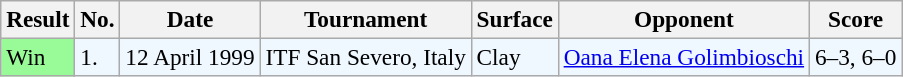<table class="sortable wikitable" style="font-size:97%;">
<tr>
<th>Result</th>
<th>No.</th>
<th>Date</th>
<th>Tournament</th>
<th>Surface</th>
<th>Opponent</th>
<th class="unsortable">Score</th>
</tr>
<tr style="background:#f0f8ff;">
<td style="background:#98fb98;">Win</td>
<td>1.</td>
<td>12 April 1999</td>
<td>ITF San Severo, Italy</td>
<td>Clay</td>
<td> <a href='#'>Oana Elena Golimbioschi</a></td>
<td>6–3, 6–0</td>
</tr>
</table>
